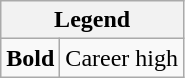<table class="wikitable mw-collapsible mw-collapsed">
<tr>
<th colspan="2">Legend</th>
</tr>
<tr>
<td><strong>Bold</strong></td>
<td>Career high</td>
</tr>
</table>
